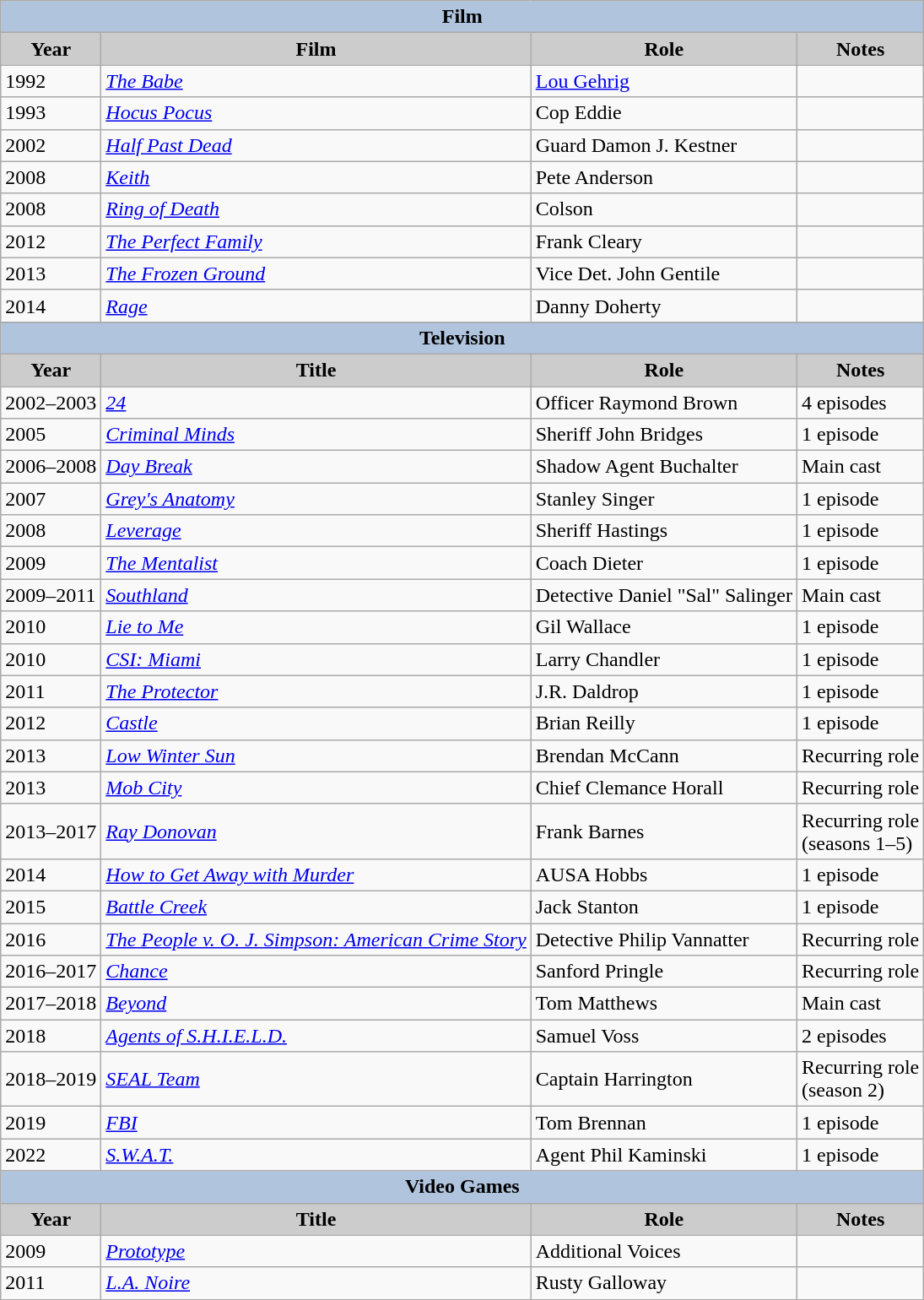<table class="wikitable" style="font-size:100%">
<tr style="text-align:center;">
<th colspan=4 style="background:#B0C4DE;">Film</th>
</tr>
<tr style="text-align:center;">
<th style="background:#ccc;">Year</th>
<th style="background:#ccc;">Film</th>
<th style="background:#ccc;">Role</th>
<th style="background:#ccc;">Notes</th>
</tr>
<tr>
<td>1992</td>
<td><em><a href='#'>The Babe</a></em></td>
<td><a href='#'>Lou Gehrig</a></td>
<td></td>
</tr>
<tr>
<td>1993</td>
<td><em><a href='#'>Hocus Pocus</a></em></td>
<td>Cop Eddie</td>
<td></td>
</tr>
<tr>
<td>2002</td>
<td><em><a href='#'>Half Past Dead</a></em></td>
<td>Guard Damon J. Kestner</td>
<td></td>
</tr>
<tr>
<td>2008</td>
<td><em><a href='#'>Keith</a></em></td>
<td>Pete Anderson</td>
<td></td>
</tr>
<tr>
<td>2008</td>
<td><em><a href='#'>Ring of Death</a></em></td>
<td>Colson</td>
<td></td>
</tr>
<tr>
<td>2012</td>
<td><em><a href='#'>The Perfect Family</a></em></td>
<td>Frank Cleary</td>
<td></td>
</tr>
<tr>
<td>2013</td>
<td><em><a href='#'>The Frozen Ground</a></em></td>
<td>Vice Det. John Gentile</td>
<td></td>
</tr>
<tr>
<td>2014</td>
<td><em><a href='#'>Rage</a></em></td>
<td>Danny Doherty</td>
<td></td>
</tr>
<tr>
</tr>
<tr style="text-align:center;">
<th colspan=4 style="background:#B0C4DE;">Television</th>
</tr>
<tr style="text-align:center;">
<th style="background:#ccc;">Year</th>
<th style="background:#ccc;">Title</th>
<th style="background:#ccc;">Role</th>
<th style="background:#ccc;">Notes</th>
</tr>
<tr>
<td>2002–2003</td>
<td><em><a href='#'>24</a></em></td>
<td>Officer Raymond Brown</td>
<td>4 episodes</td>
</tr>
<tr>
<td>2005</td>
<td><em><a href='#'>Criminal Minds</a></em></td>
<td>Sheriff John Bridges</td>
<td>1 episode</td>
</tr>
<tr>
<td>2006–2008</td>
<td><em><a href='#'>Day Break</a></em></td>
<td>Shadow Agent Buchalter</td>
<td>Main cast</td>
</tr>
<tr>
<td>2007</td>
<td><em><a href='#'>Grey's Anatomy</a></em></td>
<td>Stanley Singer</td>
<td>1 episode</td>
</tr>
<tr>
<td>2008</td>
<td><em><a href='#'>Leverage</a></em></td>
<td>Sheriff Hastings</td>
<td>1 episode</td>
</tr>
<tr>
<td>2009</td>
<td><em><a href='#'>The Mentalist</a></em></td>
<td>Coach Dieter</td>
<td>1 episode</td>
</tr>
<tr>
<td>2009–2011</td>
<td><em><a href='#'>Southland</a></em></td>
<td>Detective Daniel "Sal" Salinger</td>
<td>Main cast</td>
</tr>
<tr>
<td>2010</td>
<td><em><a href='#'>Lie to Me</a></em></td>
<td>Gil Wallace</td>
<td>1 episode</td>
</tr>
<tr>
<td>2010</td>
<td><em><a href='#'>CSI: Miami</a></em></td>
<td>Larry Chandler</td>
<td>1 episode</td>
</tr>
<tr>
<td>2011</td>
<td><em><a href='#'>The Protector</a></em></td>
<td>J.R. Daldrop</td>
<td>1 episode</td>
</tr>
<tr>
<td>2012</td>
<td><em><a href='#'>Castle</a></em></td>
<td>Brian Reilly</td>
<td>1 episode</td>
</tr>
<tr>
<td>2013</td>
<td><em><a href='#'>Low Winter Sun</a></em></td>
<td>Brendan McCann</td>
<td>Recurring role</td>
</tr>
<tr>
<td>2013</td>
<td><em><a href='#'>Mob City</a></em></td>
<td>Chief Clemance Horall</td>
<td>Recurring role</td>
</tr>
<tr>
<td>2013–2017</td>
<td><em><a href='#'>Ray Donovan</a></em></td>
<td>Frank Barnes</td>
<td>Recurring role<br>(seasons 1–5)</td>
</tr>
<tr>
<td>2014</td>
<td><em><a href='#'>How to Get Away with Murder</a></em></td>
<td>AUSA Hobbs</td>
<td>1 episode</td>
</tr>
<tr>
<td>2015</td>
<td><em><a href='#'>Battle Creek</a></em></td>
<td>Jack Stanton</td>
<td>1 episode</td>
</tr>
<tr>
<td>2016</td>
<td><em><a href='#'>The People v. O. J. Simpson: American Crime Story</a></em></td>
<td>Detective Philip Vannatter</td>
<td>Recurring role</td>
</tr>
<tr>
<td>2016–2017</td>
<td><em><a href='#'>Chance</a></em></td>
<td>Sanford Pringle</td>
<td>Recurring role</td>
</tr>
<tr>
<td>2017–2018</td>
<td><em><a href='#'>Beyond</a></em></td>
<td>Tom Matthews</td>
<td>Main cast</td>
</tr>
<tr>
<td>2018</td>
<td><em><a href='#'>Agents of S.H.I.E.L.D.</a></em></td>
<td>Samuel Voss</td>
<td>2 episodes</td>
</tr>
<tr>
<td>2018–2019</td>
<td><em><a href='#'>SEAL Team</a></em></td>
<td>Captain Harrington</td>
<td>Recurring role<br>(season 2)</td>
</tr>
<tr>
<td>2019</td>
<td><em><a href='#'>FBI</a></em></td>
<td>Tom Brennan</td>
<td>1 episode</td>
</tr>
<tr>
<td>2022</td>
<td><em><a href='#'>S.W.A.T.</a></em></td>
<td>Agent Phil Kaminski</td>
<td>1 episode</td>
</tr>
<tr style="text-align:center;">
<th colspan=4 style="background:#B0C4DE;">Video Games</th>
</tr>
<tr style="text-align:center;">
<th style="background:#ccc;">Year</th>
<th style="background:#ccc;">Title</th>
<th style="background:#ccc;">Role</th>
<th style="background:#ccc;">Notes</th>
</tr>
<tr>
<td>2009</td>
<td><em><a href='#'>Prototype</a></em></td>
<td>Additional Voices</td>
<td></td>
</tr>
<tr>
<td>2011</td>
<td><em><a href='#'>L.A. Noire</a></em></td>
<td>Rusty Galloway</td>
<td></td>
</tr>
</table>
